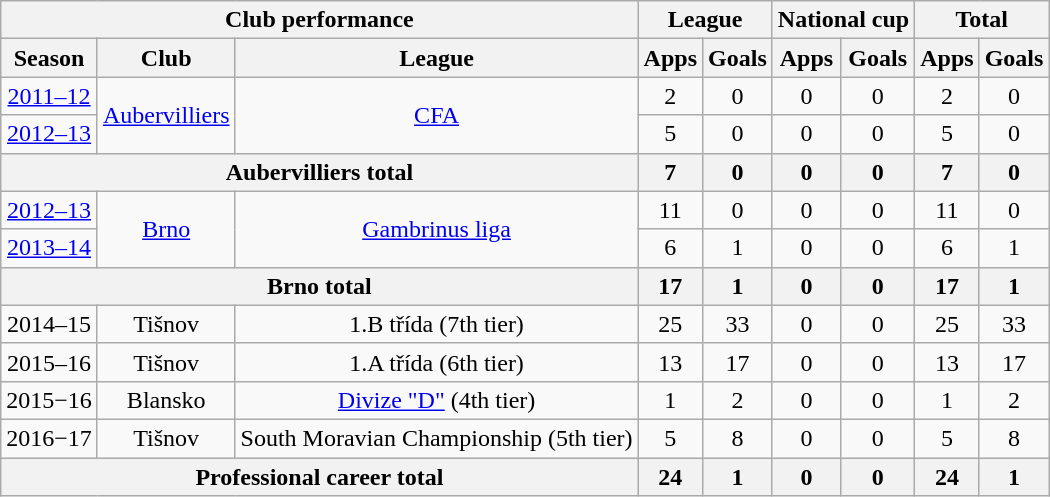<table class="wikitable" style="text-align:center">
<tr>
<th colspan="3">Club performance</th>
<th colspan="2">League</th>
<th colspan="2">National cup</th>
<th colspan="2">Total</th>
</tr>
<tr>
<th>Season</th>
<th>Club</th>
<th>League</th>
<th>Apps</th>
<th>Goals</th>
<th>Apps</th>
<th>Goals</th>
<th>Apps</th>
<th>Goals</th>
</tr>
<tr>
<td><a href='#'>2011–12</a></td>
<td rowspan="2"><a href='#'>Aubervilliers</a></td>
<td rowspan="2"><a href='#'>CFA</a></td>
<td>2</td>
<td>0</td>
<td>0</td>
<td>0</td>
<td>2</td>
<td>0</td>
</tr>
<tr>
<td><a href='#'>2012–13</a></td>
<td>5</td>
<td>0</td>
<td>0</td>
<td>0</td>
<td>5</td>
<td>0</td>
</tr>
<tr>
<th colspan="3">Aubervilliers total</th>
<th>7</th>
<th>0</th>
<th>0</th>
<th>0</th>
<th>7</th>
<th>0</th>
</tr>
<tr>
<td><a href='#'>2012–13</a></td>
<td rowspan="2"><a href='#'>Brno</a></td>
<td rowspan="2"><a href='#'>Gambrinus liga</a></td>
<td>11</td>
<td>0</td>
<td>0</td>
<td>0</td>
<td>11</td>
<td>0</td>
</tr>
<tr>
<td><a href='#'>2013–14</a></td>
<td>6</td>
<td>1</td>
<td>0</td>
<td>0</td>
<td>6</td>
<td>1</td>
</tr>
<tr>
<th colspan="3">Brno total</th>
<th>17</th>
<th>1</th>
<th>0</th>
<th>0</th>
<th>17</th>
<th>1</th>
</tr>
<tr>
<td>2014–15</td>
<td rowspan="1">Tišnov</td>
<td rowspan="1">1.B třída (7th tier)</td>
<td>25</td>
<td>33</td>
<td>0</td>
<td>0</td>
<td>25</td>
<td>33</td>
</tr>
<tr>
<td>2015–16</td>
<td rowspan="1">Tišnov</td>
<td rowspan="1">1.A třída (6th tier)</td>
<td>13</td>
<td>17</td>
<td>0</td>
<td>0</td>
<td>13</td>
<td>17</td>
</tr>
<tr>
<td>2015−16</td>
<td rowspan="1">Blansko</td>
<td rowspan="1"><a href='#'>Divize "D"</a> (4th tier)</td>
<td>1</td>
<td>2</td>
<td>0</td>
<td>0</td>
<td>1</td>
<td>2</td>
</tr>
<tr>
<td>2016−17</td>
<td rowspan="1">Tišnov</td>
<td rowspan="1">South Moravian Championship (5th tier)</td>
<td>5</td>
<td>8</td>
<td>0</td>
<td>0</td>
<td>5</td>
<td>8</td>
</tr>
<tr>
<th colspan=3>Professional career total</th>
<th>24</th>
<th>1</th>
<th>0</th>
<th>0</th>
<th>24</th>
<th>1</th>
</tr>
</table>
